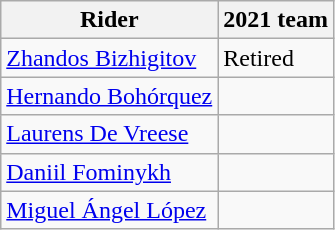<table class="wikitable">
<tr>
<th>Rider</th>
<th>2021 team</th>
</tr>
<tr>
<td><a href='#'>Zhandos Bizhigitov</a></td>
<td>Retired</td>
</tr>
<tr>
<td><a href='#'>Hernando Bohórquez</a></td>
<td></td>
</tr>
<tr>
<td><a href='#'>Laurens De Vreese</a></td>
<td></td>
</tr>
<tr>
<td><a href='#'>Daniil Fominykh</a></td>
<td></td>
</tr>
<tr>
<td><a href='#'>Miguel Ángel López</a></td>
<td></td>
</tr>
</table>
